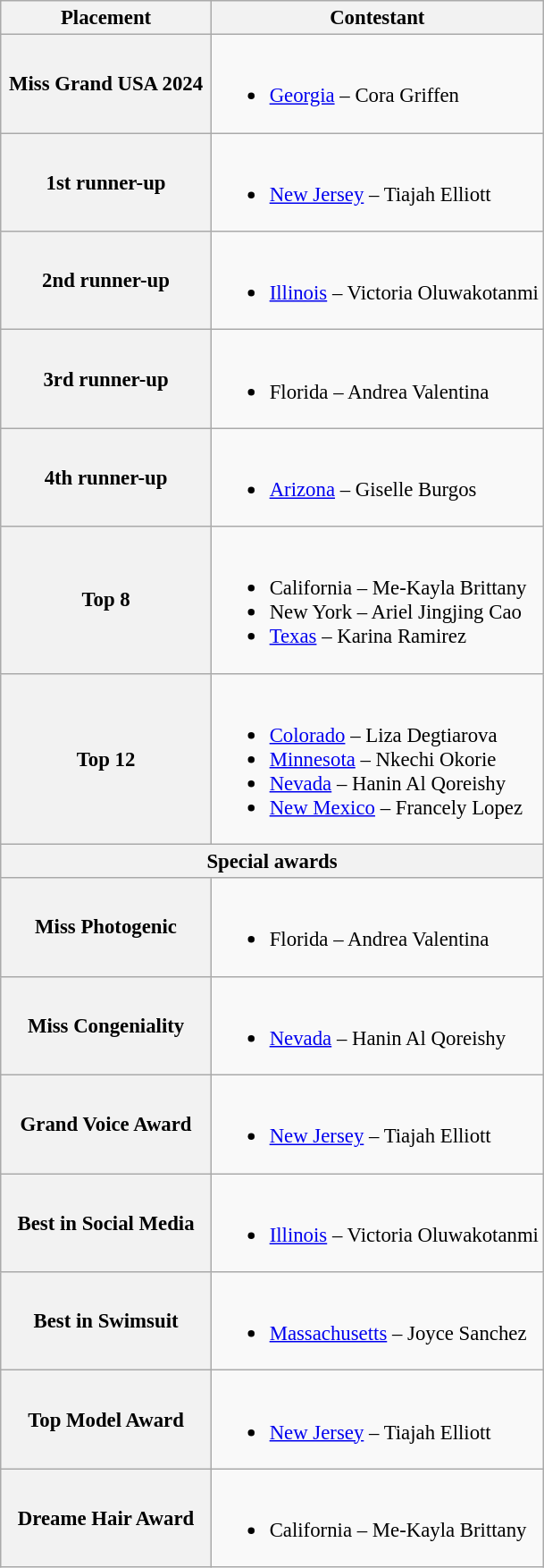<table class="wikitable" style="font-size: 95%;">
<tr>
<th width=150px>Placement</th>
<th>Contestant</th>
</tr>
<tr>
<th>Miss Grand USA 2024</th>
<td><br><ul><li><a href='#'>Georgia</a> – Cora Griffen</li></ul></td>
</tr>
<tr>
<th>1st runner-up</th>
<td><br><ul><li><a href='#'>New Jersey</a> – Tiajah Elliott</li></ul></td>
</tr>
<tr>
<th>2nd runner-up</th>
<td><br><ul><li><a href='#'>Illinois</a> – Victoria Oluwakotanmi</li></ul></td>
</tr>
<tr>
<th>3rd runner-up</th>
<td><br><ul><li>Florida – Andrea Valentina</li></ul></td>
</tr>
<tr>
<th>4th runner-up</th>
<td><br><ul><li><a href='#'>Arizona</a> – Giselle Burgos</li></ul></td>
</tr>
<tr>
<th>Top 8</th>
<td><br><ul><li>California – Me-Kayla Brittany</li><li>New York – Ariel Jingjing Cao</li><li><a href='#'>Texas</a> – Karina Ramirez</li></ul></td>
</tr>
<tr>
<th>Top 12</th>
<td><br><ul><li><a href='#'>Colorado</a> – Liza Degtiarova</li><li><a href='#'>Minnesota</a> – Nkechi Okorie</li><li><a href='#'>Nevada</a> – Hanin Al Qoreishy</li><li><a href='#'>New Mexico</a> – Francely Lopez</li></ul></td>
</tr>
<tr>
<th colspan=2>Special awards</th>
</tr>
<tr>
<th>Miss Photogenic</th>
<td><br><ul><li>Florida – Andrea Valentina</li></ul></td>
</tr>
<tr>
<th>Miss Congeniality</th>
<td><br><ul><li><a href='#'>Nevada</a> – Hanin Al Qoreishy</li></ul></td>
</tr>
<tr>
<th>Grand Voice Award</th>
<td><br><ul><li><a href='#'>New Jersey</a> – Tiajah Elliott</li></ul></td>
</tr>
<tr>
<th>Best in Social Media</th>
<td><br><ul><li><a href='#'>Illinois</a> – Victoria Oluwakotanmi</li></ul></td>
</tr>
<tr>
<th>Best in Swimsuit</th>
<td><br><ul><li><a href='#'>Massachusetts</a> – Joyce Sanchez</li></ul></td>
</tr>
<tr>
<th>Top Model Award</th>
<td><br><ul><li><a href='#'>New Jersey</a> – Tiajah Elliott</li></ul></td>
</tr>
<tr>
<th>Dreame Hair Award</th>
<td><br><ul><li>California – Me-Kayla Brittany</li></ul></td>
</tr>
</table>
